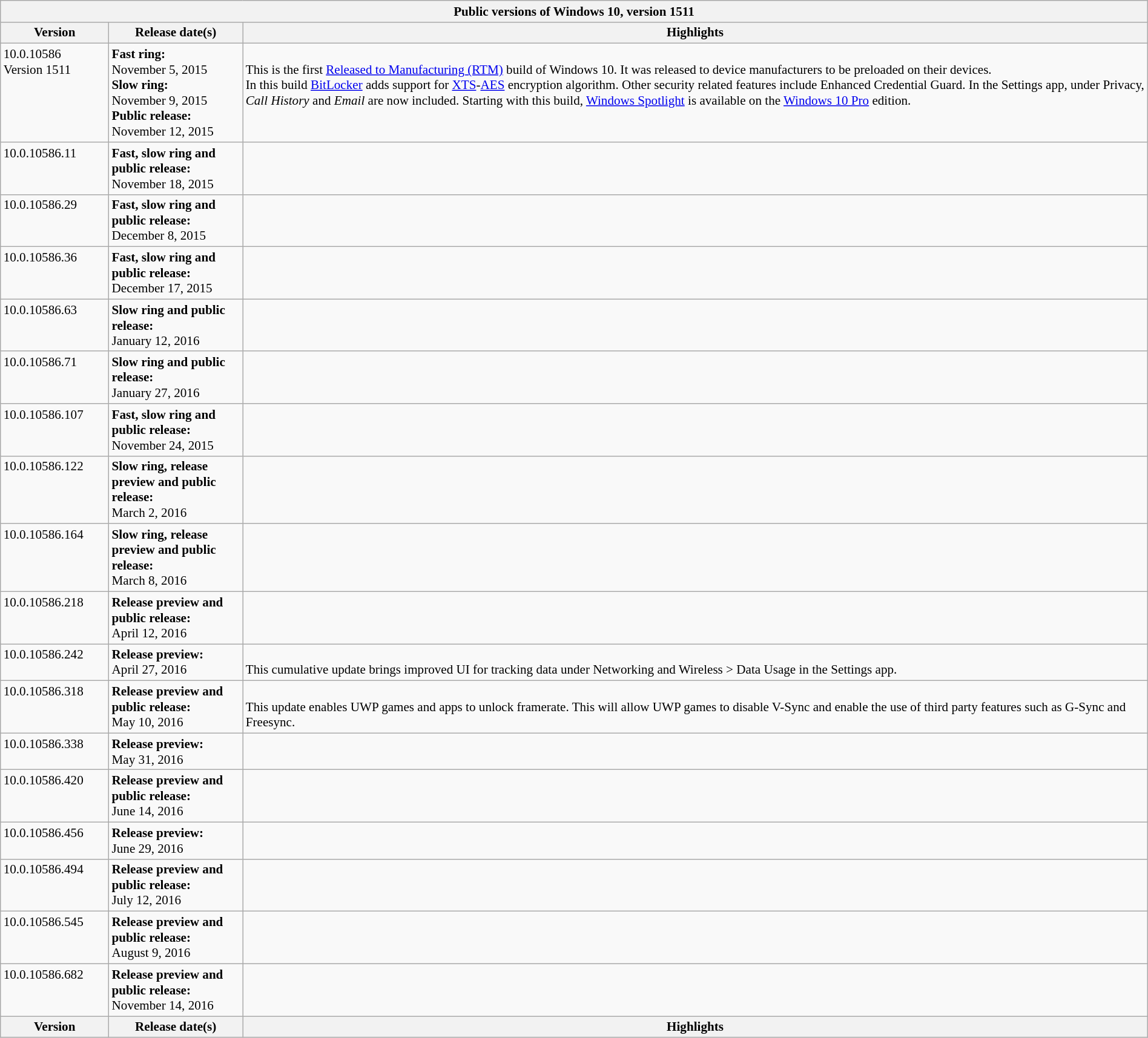<table class="wikitable mw-collapsible mw-collapsed" style="width:100%;font-size:88%;">
<tr>
<th style="text-align:center;" colspan="3">Public versions of Windows 10, version 1511</th>
</tr>
<tr>
<th scope="col" style="width:8em;text-align:center;">Version</th>
<th scope="col" style="width:10em;text-align:center;background::#fff;">Release date(s)</th>
<th scope="col" style="background::#fff;text-align:center;">Highlights</th>
</tr>
<tr style="vertical-align:top;">
<td>10.0.10586<br>Version 1511<br></td>
<td><strong>Fast ring:</strong><br>November 5, 2015<br><strong>Slow ring:</strong><br>November 9, 2015<br><strong>Public release:</strong><br>November 12, 2015</td>
<td><br>This is the first <a href='#'>Released to Manufacturing (RTM)</a> build of Windows 10. It was released to device manufacturers to be preloaded on their devices.<br>In this build <a href='#'>BitLocker</a> adds support for <a href='#'>XTS</a>-<a href='#'>AES</a> encryption algorithm. Other security related features include Enhanced Credential Guard. In the Settings app, under Privacy, <em>Call History</em> and <em>Email</em> are now included. Starting with this build, <a href='#'>Windows Spotlight</a> is available on the <a href='#'>Windows 10 Pro</a> edition.</td>
</tr>
<tr valign="top">
<td>10.0.10586.11<br></td>
<td><strong>Fast, slow ring and public release:</strong><br>November 18, 2015</td>
<td></td>
</tr>
<tr valign="top">
<td>10.0.10586.29<br></td>
<td><strong>Fast, slow ring and public release:</strong><br>December 8, 2015</td>
<td></td>
</tr>
<tr valign="top">
<td>10.0.10586.36<br></td>
<td><strong>Fast, slow ring and public release:</strong><br>December 17, 2015</td>
<td></td>
</tr>
<tr valign="top">
<td>10.0.10586.63<br></td>
<td><strong>Slow ring and public release:</strong><br>January 12, 2016</td>
<td></td>
</tr>
<tr valign="top">
<td>10.0.10586.71<br></td>
<td><strong>Slow ring and public release:</strong><br>January 27, 2016</td>
<td></td>
</tr>
<tr valign="top">
<td>10.0.10586.107</td>
<td><strong>Fast, slow ring and public release:</strong><br>November 24, 2015</td>
<td></td>
</tr>
<tr valign="top">
<td>10.0.10586.122<br></td>
<td><strong>Slow ring, release preview and public release:</strong><br>March 2, 2016</td>
<td></td>
</tr>
<tr valign="top">
<td>10.0.10586.164<br></td>
<td><strong>Slow ring, release preview and public release:</strong><br>March 8, 2016</td>
<td></td>
</tr>
<tr valign="top">
<td>10.0.10586.218<br></td>
<td><strong>Release preview and public release:</strong><br>April 12, 2016</td>
<td></td>
</tr>
<tr valign="top">
<td>10.0.10586.242<br></td>
<td><strong>Release preview:</strong><br>April 27, 2016</td>
<td><br>This cumulative update brings improved UI for tracking data under Networking and Wireless > Data Usage in the Settings app.</td>
</tr>
<tr valign="top">
<td>10.0.10586.318<br></td>
<td><strong>Release preview and public release:</strong><br>May 10, 2016</td>
<td><br>This update enables UWP games and apps to unlock framerate. This will allow UWP games to disable V-Sync and enable the use of third party features such as G-Sync and Freesync.</td>
</tr>
<tr valign="top">
<td>10.0.10586.338<br></td>
<td><strong>Release preview:</strong><br>May 31, 2016</td>
<td></td>
</tr>
<tr valign="top">
<td>10.0.10586.420<br></td>
<td><strong>Release preview and public release:</strong><br>June 14, 2016</td>
<td></td>
</tr>
<tr valign="top">
<td>10.0.10586.456<br></td>
<td><strong>Release preview:</strong><br>June 29, 2016</td>
<td></td>
</tr>
<tr valign="top">
<td>10.0.10586.494<br></td>
<td><strong>Release preview and public release:</strong><br>July 12, 2016</td>
<td></td>
</tr>
<tr valign="top">
<td>10.0.10586.545<br></td>
<td><strong>Release preview and public release:</strong><br>August 9, 2016</td>
<td></td>
</tr>
<tr valign="top">
<td>10.0.10586.682<br></td>
<td><strong>Release preview and public release:</strong><br>November 14, 2016</td>
<td></td>
</tr>
<tr>
<th>Version</th>
<th>Release date(s)</th>
<th>Highlights</th>
</tr>
</table>
